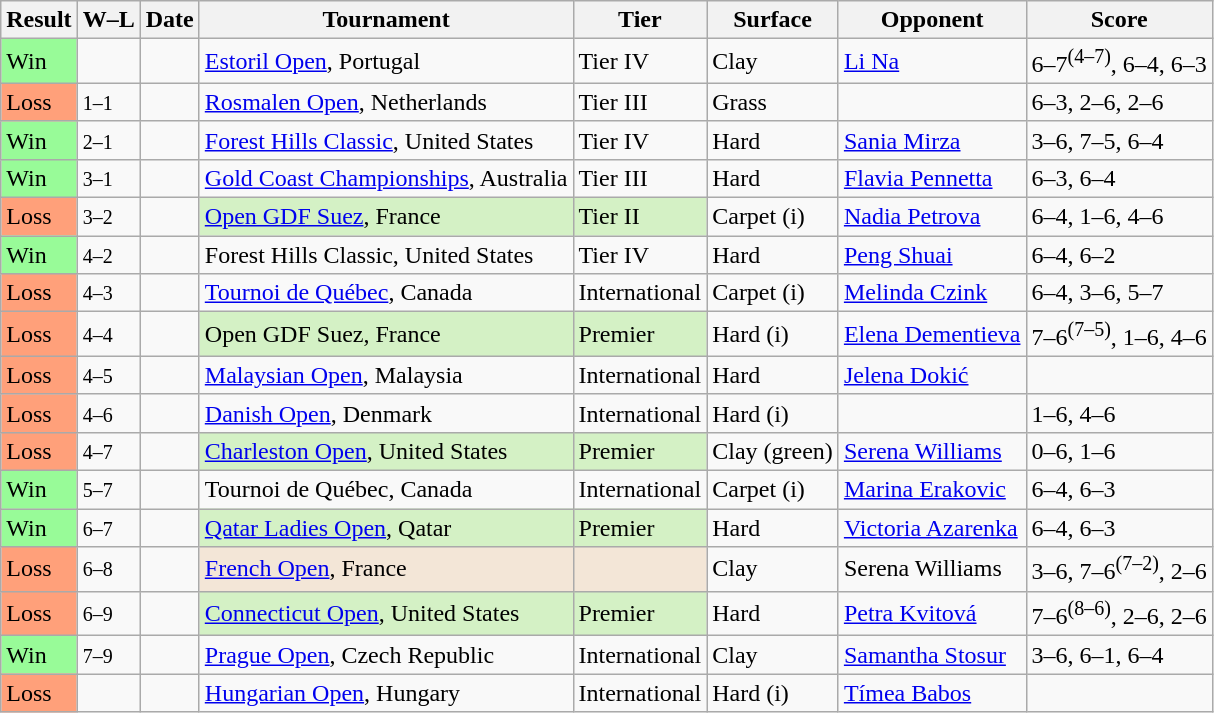<table class="sortable wikitable">
<tr>
<th>Result</th>
<th class=unsortable>W–L</th>
<th>Date</th>
<th>Tournament</th>
<th>Tier</th>
<th>Surface</th>
<th>Opponent</th>
<th class=unsortable>Score</th>
</tr>
<tr>
<td style=background:#98fb98;>Win</td>
<td></td>
<td><a href='#'></a></td>
<td><a href='#'>Estoril Open</a>, Portugal</td>
<td>Tier IV</td>
<td>Clay</td>
<td> <a href='#'>Li Na</a></td>
<td>6–7<sup>(4–7)</sup>, 6–4, 6–3</td>
</tr>
<tr>
<td style=background:#ffa07a;>Loss</td>
<td><small>1–1</small></td>
<td></td>
<td><a href='#'>Rosmalen Open</a>, Netherlands</td>
<td>Tier III</td>
<td>Grass</td>
<td></td>
<td>6–3, 2–6, 2–6</td>
</tr>
<tr>
<td style=background:#98fb98;>Win</td>
<td><small>2–1</small></td>
<td><a href='#'></a></td>
<td><a href='#'>Forest Hills Classic</a>, United States</td>
<td>Tier IV</td>
<td>Hard</td>
<td> <a href='#'>Sania Mirza</a></td>
<td>3–6, 7–5, 6–4</td>
</tr>
<tr>
<td style=background:#98fb98;>Win</td>
<td><small>3–1</small></td>
<td></td>
<td><a href='#'>Gold Coast Championships</a>, Australia</td>
<td>Tier III</td>
<td>Hard</td>
<td> <a href='#'>Flavia Pennetta</a></td>
<td>6–3, 6–4</td>
</tr>
<tr>
<td style=background:#ffa07a;>Loss</td>
<td><small>3–2</small></td>
<td><a href='#'></a></td>
<td style=background:#d4f1c5;><a href='#'>Open GDF Suez</a>, France</td>
<td style=background:#d4f1c5;>Tier II</td>
<td>Carpet (i)</td>
<td> <a href='#'>Nadia Petrova</a></td>
<td>6–4, 1–6, 4–6</td>
</tr>
<tr>
<td style=background:#98fb98;>Win</td>
<td><small>4–2</small></td>
<td><a href='#'></a></td>
<td>Forest Hills Classic, United States</td>
<td>Tier IV</td>
<td>Hard</td>
<td> <a href='#'>Peng Shuai</a></td>
<td>6–4, 6–2</td>
</tr>
<tr>
<td style=background:#ffa07a;>Loss</td>
<td><small>4–3</small></td>
<td><a href='#'></a></td>
<td><a href='#'>Tournoi de Québec</a>, Canada</td>
<td>International</td>
<td>Carpet (i)</td>
<td> <a href='#'>Melinda Czink</a></td>
<td>6–4, 3–6, 5–7</td>
</tr>
<tr>
<td style=background:#ffa07a;>Loss</td>
<td><small>4–4</small></td>
<td><a href='#'></a></td>
<td style=background:#d4f1c5;>Open GDF Suez, France</td>
<td style=background:#d4f1c5;>Premier</td>
<td>Hard (i)</td>
<td> <a href='#'>Elena Dementieva</a></td>
<td>7–6<sup>(7–5)</sup>, 1–6, 4–6</td>
</tr>
<tr>
<td style=background:#ffa07a;>Loss</td>
<td><small>4–5</small></td>
<td><a href='#'></a></td>
<td><a href='#'>Malaysian Open</a>, Malaysia</td>
<td>International</td>
<td>Hard</td>
<td> <a href='#'>Jelena Dokić</a></td>
<td></td>
</tr>
<tr>
<td style=background:#ffa07a;>Loss</td>
<td><small>4–6</small></td>
<td><a href='#'></a></td>
<td><a href='#'>Danish Open</a>, Denmark</td>
<td>International</td>
<td>Hard (i)</td>
<td></td>
<td>1–6, 4–6</td>
</tr>
<tr>
<td style=background:#ffa07a;>Loss</td>
<td><small>4–7</small></td>
<td><a href='#'></a></td>
<td style=background:#d4f1c5;><a href='#'>Charleston Open</a>, United States</td>
<td style=background:#d4f1c5;>Premier</td>
<td>Clay (green)</td>
<td> <a href='#'>Serena Williams</a></td>
<td>0–6, 1–6</td>
</tr>
<tr>
<td style=background:#98fb98;>Win</td>
<td><small>5–7</small></td>
<td><a href='#'></a></td>
<td>Tournoi de Québec, Canada</td>
<td>International</td>
<td>Carpet (i)</td>
<td> <a href='#'>Marina Erakovic</a></td>
<td>6–4, 6–3</td>
</tr>
<tr>
<td style=background:#98fb98;>Win</td>
<td><small>6–7</small></td>
<td><a href='#'></a></td>
<td style=background:#d4f1c5;><a href='#'>Qatar Ladies Open</a>, Qatar</td>
<td style=background:#d4f1c5;>Premier</td>
<td>Hard</td>
<td> <a href='#'>Victoria Azarenka</a></td>
<td>6–4, 6–3</td>
</tr>
<tr>
<td style=background:#ffa07a;>Loss</td>
<td><small>6–8</small></td>
<td><a href='#'></a></td>
<td style=background:#f3e6d7;><a href='#'>French Open</a>, France</td>
<td style=background:#f3e6d7;></td>
<td>Clay</td>
<td> Serena Williams</td>
<td>3–6, 7–6<sup>(7–2)</sup>, 2–6</td>
</tr>
<tr>
<td style=background:#ffa07a;>Loss</td>
<td><small>6–9</small></td>
<td><a href='#'></a></td>
<td style=background:#d4f1c5;><a href='#'>Connecticut Open</a>, United States</td>
<td style=background:#d4f1c5;>Premier</td>
<td>Hard</td>
<td> <a href='#'>Petra Kvitová</a></td>
<td>7–6<sup>(8–6)</sup>, 2–6, 2–6</td>
</tr>
<tr>
<td style=background:#98fb98;>Win</td>
<td><small>7–9</small></td>
<td><a href='#'></a></td>
<td><a href='#'>Prague Open</a>, Czech Republic</td>
<td>International</td>
<td>Clay</td>
<td> <a href='#'>Samantha Stosur</a></td>
<td>3–6, 6–1, 6–4</td>
</tr>
<tr>
<td style=background:#FFA07A>Loss</td>
<td></td>
<td><a href='#'></a></td>
<td><a href='#'>Hungarian Open</a>, Hungary</td>
<td>International</td>
<td>Hard (i)</td>
<td> <a href='#'>Tímea Babos</a></td>
<td></td>
</tr>
</table>
